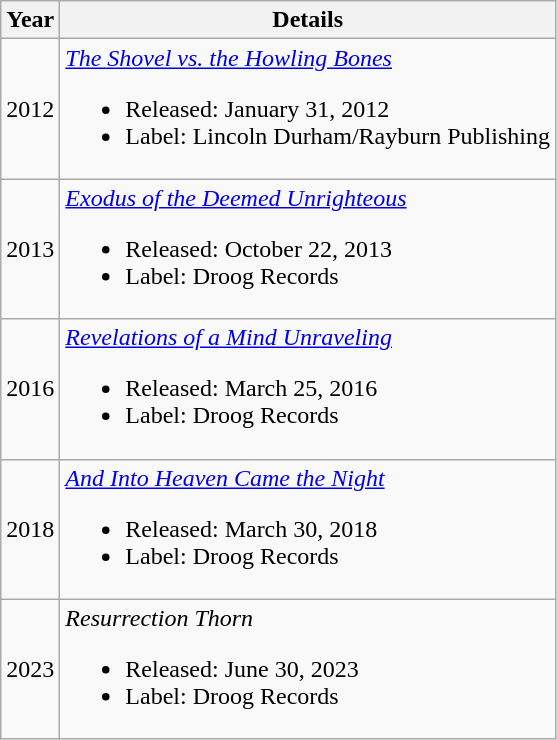<table class=wikitable style=text-align:center;>
<tr>
<th>Year</th>
<th>Details</th>
</tr>
<tr>
<td>2012</td>
<td align=left><em><a href='#'>The Shovel vs. the Howling Bones</a></em><br><ul><li>Released: January 31, 2012</li><li>Label: Lincoln Durham/Rayburn Publishing</li></ul></td>
</tr>
<tr>
<td>2013</td>
<td align=left><em><a href='#'>Exodus of the Deemed Unrighteous</a></em><br><ul><li>Released: October 22, 2013</li><li>Label: Droog Records</li></ul></td>
</tr>
<tr>
<td>2016</td>
<td align=left><em><a href='#'>Revelations of a Mind Unraveling</a></em><br><ul><li>Released: March 25, 2016</li><li>Label: Droog Records</li></ul></td>
</tr>
<tr>
<td>2018</td>
<td align=left><em><a href='#'>And Into Heaven Came the Night</a></em><br><ul><li>Released: March 30, 2018</li><li>Label: Droog Records</li></ul></td>
</tr>
<tr>
<td>2023</td>
<td align=left><em>Resurrection Thorn</em><br><ul><li>Released: June 30, 2023</li><li>Label: Droog Records</li></ul></td>
</tr>
</table>
